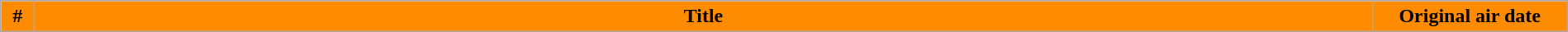<table class="wikitable plainrowheaders" style="width:100%; margin:auto; background:#FFFFFF;">
<tr>
<th style="background-color:#FF8C00;" width="20">#</th>
<th style="background-color:#FF8C00;">Title</th>
<th style="background-color:#FF8C00;" width="150">Original air date<br>







</th>
</tr>
</table>
